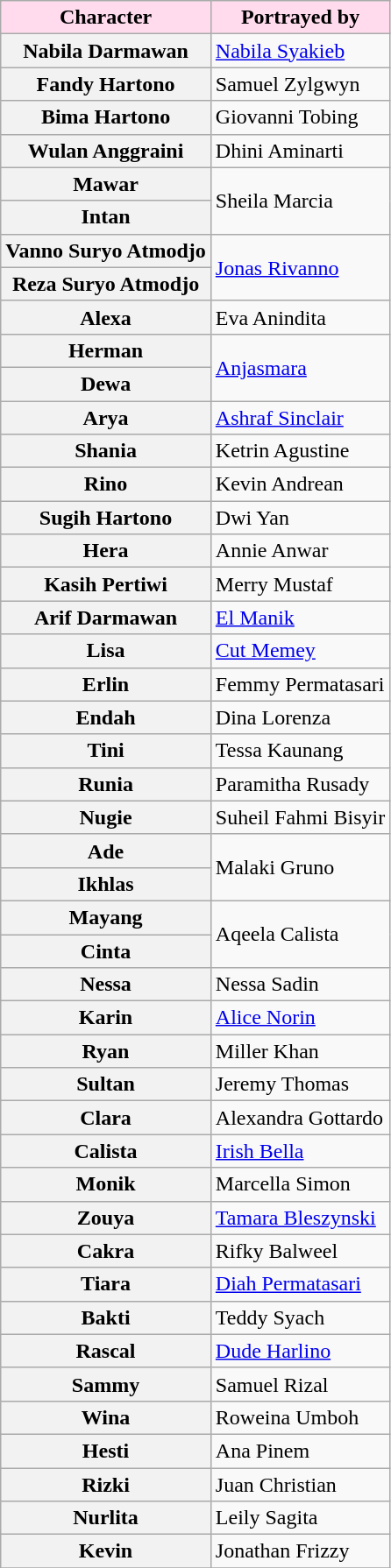<table class="wikitable sortable">
<tr>
<th style="background-color: #FFDBED; color:black">Character</th>
<th style="background-color: #FFDBED; color:black">Portrayed by</th>
</tr>
<tr>
<th><strong>Nabila Darmawan</strong></th>
<td><a href='#'>Nabila Syakieb</a></td>
</tr>
<tr>
<th><strong>Fandy Hartono</strong></th>
<td>Samuel Zylgwyn</td>
</tr>
<tr>
<th><strong>Bima Hartono</strong></th>
<td>Giovanni Tobing</td>
</tr>
<tr>
<th><strong>Wulan Anggraini</strong></th>
<td>Dhini Aminarti</td>
</tr>
<tr>
<th>Mawar</th>
<td rowspan="2">Sheila Marcia</td>
</tr>
<tr>
<th>Intan</th>
</tr>
<tr>
<th>Vanno Suryo Atmodjo</th>
<td rowspan="2"><a href='#'>Jonas Rivanno</a></td>
</tr>
<tr>
<th>Reza Suryo Atmodjo</th>
</tr>
<tr>
<th><strong>Alexa</strong></th>
<td>Eva Anindita</td>
</tr>
<tr>
<th><strong>Herman</strong></th>
<td rowspan="2"><a href='#'>Anjasmara</a></td>
</tr>
<tr>
<th><strong>Dewa</strong></th>
</tr>
<tr>
<th><strong>Arya</strong></th>
<td><a href='#'>Ashraf Sinclair</a></td>
</tr>
<tr>
<th><strong>Shania</strong></th>
<td>Ketrin Agustine</td>
</tr>
<tr>
<th>Rino</th>
<td>Kevin Andrean</td>
</tr>
<tr>
<th><strong>Sugih Hartono</strong></th>
<td>Dwi Yan</td>
</tr>
<tr>
<th><strong>Hera</strong></th>
<td>Annie Anwar</td>
</tr>
<tr>
<th><strong>Kasih Pertiwi</strong></th>
<td>Merry Mustaf</td>
</tr>
<tr>
<th><strong>Arif Darmawan</strong></th>
<td><a href='#'>El Manik</a></td>
</tr>
<tr>
<th><strong>Lisa</strong></th>
<td><a href='#'>Cut Memey</a></td>
</tr>
<tr>
<th><strong>Erlin</strong></th>
<td>Femmy Permatasari</td>
</tr>
<tr>
<th>Endah</th>
<td>Dina Lorenza</td>
</tr>
<tr>
<th>Tini</th>
<td>Tessa Kaunang</td>
</tr>
<tr>
<th>Runia</th>
<td>Paramitha Rusady</td>
</tr>
<tr>
<th>Nugie</th>
<td>Suheil Fahmi Bisyir</td>
</tr>
<tr>
<th>Ade</th>
<td rowspan="2">Malaki Gruno</td>
</tr>
<tr>
<th>Ikhlas</th>
</tr>
<tr>
<th>Mayang</th>
<td rowspan="2">Aqeela Calista</td>
</tr>
<tr>
<th>Cinta</th>
</tr>
<tr>
<th>Nessa</th>
<td>Nessa Sadin</td>
</tr>
<tr>
<th>Karin</th>
<td><a href='#'>Alice Norin</a></td>
</tr>
<tr>
<th>Ryan</th>
<td>Miller Khan</td>
</tr>
<tr>
<th>Sultan</th>
<td>Jeremy Thomas</td>
</tr>
<tr>
<th>Clara</th>
<td>Alexandra Gottardo</td>
</tr>
<tr>
<th>Calista</th>
<td><a href='#'>Irish Bella</a></td>
</tr>
<tr>
<th>Monik</th>
<td>Marcella Simon</td>
</tr>
<tr>
<th>Zouya</th>
<td><a href='#'>Tamara Bleszynski</a></td>
</tr>
<tr>
<th>Cakra</th>
<td>Rifky Balweel</td>
</tr>
<tr>
<th>Tiara</th>
<td><a href='#'>Diah Permatasari</a></td>
</tr>
<tr>
<th>Bakti</th>
<td>Teddy Syach</td>
</tr>
<tr>
<th>Rascal</th>
<td><a href='#'>Dude Harlino</a></td>
</tr>
<tr>
<th>Sammy</th>
<td>Samuel Rizal</td>
</tr>
<tr>
<th>Wina</th>
<td>Roweina Umboh</td>
</tr>
<tr>
<th>Hesti</th>
<td>Ana Pinem</td>
</tr>
<tr>
<th>Rizki</th>
<td>Juan Christian</td>
</tr>
<tr>
<th>Nurlita</th>
<td>Leily Sagita</td>
</tr>
<tr>
<th>Kevin</th>
<td>Jonathan Frizzy</td>
</tr>
<tr>
</tr>
</table>
